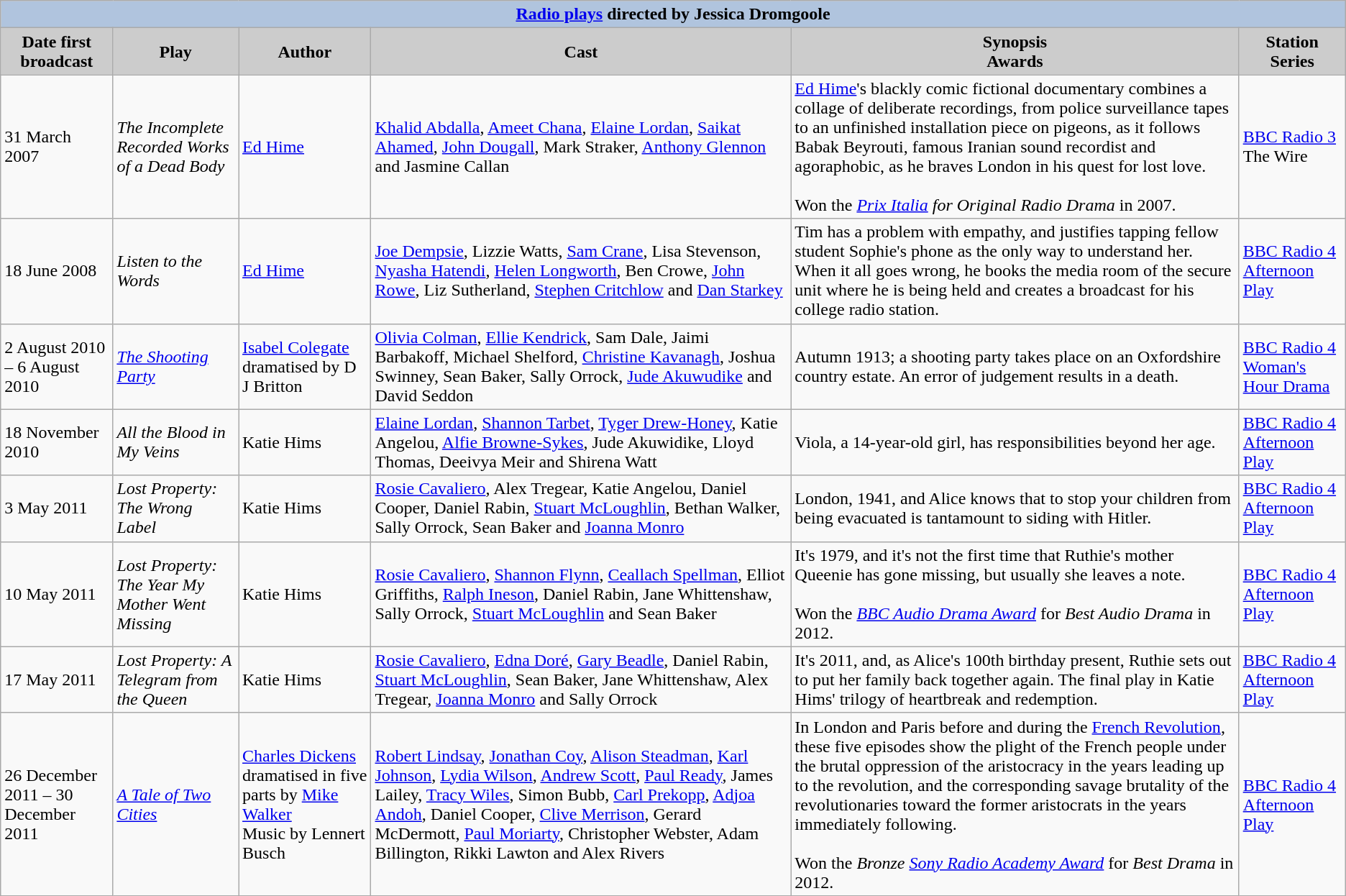<table class="wikitable">
<tr align="center">
<th colspan=6 style="background:#B0C4DE;"><a href='#'>Radio plays</a> directed by Jessica Dromgoole</th>
</tr>
<tr align="center">
<th style="background: #CCCCCC;">Date first broadcast</th>
<th style="background: #CCCCCC;">Play</th>
<th style="background: #CCCCCC;">Author</th>
<th style="background: #CCCCCC;">Cast</th>
<th style="background: #CCCCCC;">Synopsis<br>Awards</th>
<th style="background: #CCCCCC;">Station<br>Series<br></th>
</tr>
<tr id="The Incomplete Recorded Works of a Dead Body">
<td>31 March 2007</td>
<td><em>The Incomplete Recorded Works of a Dead Body</em></td>
<td><a href='#'>Ed Hime</a></td>
<td><a href='#'>Khalid Abdalla</a>, <a href='#'>Ameet Chana</a>, <a href='#'>Elaine Lordan</a>, <a href='#'>Saikat Ahamed</a>, <a href='#'>John Dougall</a>, Mark Straker, <a href='#'>Anthony Glennon</a> and Jasmine Callan</td>
<td><a href='#'>Ed Hime</a>'s blackly comic fictional documentary combines a collage of deliberate recordings, from police surveillance tapes to an unfinished installation piece on pigeons, as it follows Babak Beyrouti, famous Iranian sound recordist and agoraphobic, as he braves London in his quest for lost love.<br><br>Won the <em><a href='#'>Prix Italia</a> for Original Radio Drama</em> in 2007.</td>
<td><a href='#'>BBC Radio 3</a> The Wire</td>
</tr>
<tr id="Listen to the Words">
<td>18 June 2008</td>
<td><em>Listen to the Words</em></td>
<td><a href='#'>Ed Hime</a></td>
<td><a href='#'>Joe Dempsie</a>, Lizzie Watts, <a href='#'>Sam Crane</a>, Lisa Stevenson, <a href='#'>Nyasha Hatendi</a>, <a href='#'>Helen Longworth</a>, Ben Crowe, <a href='#'>John Rowe</a>, Liz Sutherland, <a href='#'>Stephen Critchlow</a> and <a href='#'>Dan Starkey</a></td>
<td>Tim has a problem with empathy, and justifies tapping fellow student Sophie's phone as the only way to understand her. When it all goes wrong, he books the media room of the secure unit where he is being held and creates a broadcast for his college radio station.</td>
<td><a href='#'>BBC Radio 4</a> <a href='#'>Afternoon Play</a></td>
</tr>
<tr id="The Shooting Party">
<td>2 August 2010 – 6 August 2010</td>
<td><em><a href='#'>The Shooting Party</a></em></td>
<td><a href='#'>Isabel Colegate</a> dramatised by D J Britton</td>
<td><a href='#'>Olivia Colman</a>, <a href='#'>Ellie Kendrick</a>, Sam Dale, Jaimi Barbakoff, Michael Shelford, <a href='#'>Christine Kavanagh</a>, Joshua Swinney, Sean Baker, Sally Orrock, <a href='#'>Jude Akuwudike</a> and David Seddon</td>
<td>Autumn 1913; a shooting party takes place on an Oxfordshire country estate. An error of judgement results in a death.</td>
<td><a href='#'>BBC Radio 4</a> <a href='#'>Woman's Hour Drama</a></td>
</tr>
<tr id="All the Blood in My Veins">
<td>18 November 2010</td>
<td><em>All the Blood in My Veins</em></td>
<td>Katie Hims</td>
<td><a href='#'>Elaine Lordan</a>, <a href='#'>Shannon Tarbet</a>, <a href='#'>Tyger Drew-Honey</a>, Katie Angelou, <a href='#'>Alfie Browne-Sykes</a>, Jude Akuwidike, Lloyd Thomas, Deeivya Meir and Shirena Watt</td>
<td>Viola, a 14-year-old girl, has responsibilities beyond her age.</td>
<td><a href='#'>BBC Radio 4</a> <a href='#'>Afternoon Play</a></td>
</tr>
<tr id="Lost Property: The Wrong Label">
<td>3 May 2011</td>
<td><em>Lost Property: The Wrong Label</em></td>
<td>Katie Hims</td>
<td><a href='#'>Rosie Cavaliero</a>, Alex Tregear, Katie Angelou, Daniel Cooper, Daniel Rabin, <a href='#'>Stuart McLoughlin</a>, Bethan Walker, Sally Orrock, Sean Baker and <a href='#'>Joanna Monro</a></td>
<td>London, 1941, and Alice knows that to stop your children from being evacuated is tantamount to siding with Hitler.</td>
<td><a href='#'>BBC Radio 4</a> <a href='#'>Afternoon Play</a></td>
</tr>
<tr id="Lost Property: The Year My Mother Went Missing">
<td>10 May 2011</td>
<td><em>Lost Property: The Year My Mother Went Missing</em></td>
<td>Katie Hims</td>
<td><a href='#'>Rosie Cavaliero</a>, <a href='#'>Shannon Flynn</a>, <a href='#'>Ceallach Spellman</a>, Elliot Griffiths, <a href='#'>Ralph Ineson</a>, Daniel Rabin, Jane Whittenshaw, Sally Orrock, <a href='#'>Stuart McLoughlin</a> and Sean Baker</td>
<td>It's 1979, and it's not the first time that Ruthie's mother Queenie has gone missing, but usually she leaves a note.<br><br>Won the <em><a href='#'>BBC Audio Drama Award</a></em> for <em>Best Audio Drama</em> in 2012.</td>
<td><a href='#'>BBC Radio 4</a> <a href='#'>Afternoon Play</a></td>
</tr>
<tr id="Lost Property: A Telegram from the Queen">
<td>17 May 2011</td>
<td><em>Lost Property: A Telegram from the Queen</em></td>
<td>Katie Hims</td>
<td><a href='#'>Rosie Cavaliero</a>, <a href='#'>Edna Doré</a>, <a href='#'>Gary Beadle</a>, Daniel Rabin, <a href='#'>Stuart McLoughlin</a>, Sean Baker, Jane Whittenshaw, Alex Tregear, <a href='#'>Joanna Monro</a> and Sally Orrock</td>
<td>It's 2011, and, as Alice's 100th birthday present, Ruthie sets out to put her family back together again. The final play in Katie Hims' trilogy of heartbreak and redemption.</td>
<td><a href='#'>BBC Radio 4</a> <a href='#'>Afternoon Play</a></td>
</tr>
<tr id="A Tale of Two Cities">
<td>26 December 2011 – 30 December 2011</td>
<td><em><a href='#'>A Tale of Two Cities</a></em></td>
<td><a href='#'>Charles Dickens</a> dramatised in five parts by <a href='#'>Mike Walker</a><br>Music by Lennert Busch</td>
<td><a href='#'>Robert Lindsay</a>, <a href='#'>Jonathan Coy</a>, <a href='#'>Alison Steadman</a>, <a href='#'>Karl Johnson</a>, <a href='#'>Lydia Wilson</a>, <a href='#'>Andrew Scott</a>, <a href='#'>Paul Ready</a>, James Lailey, <a href='#'>Tracy Wiles</a>, Simon Bubb, <a href='#'>Carl Prekopp</a>, <a href='#'>Adjoa Andoh</a>, Daniel Cooper, <a href='#'>Clive Merrison</a>, Gerard McDermott, <a href='#'>Paul Moriarty</a>, Christopher Webster, Adam Billington, Rikki Lawton and Alex Rivers</td>
<td>In London and Paris before and during the <a href='#'>French Revolution</a>, these five episodes show the plight of the French people under the brutal oppression of the aristocracy in the years leading up to the revolution, and the corresponding savage brutality of the revolutionaries toward the former aristocrats in the years immediately following.<br><br>Won the <em>Bronze <a href='#'>Sony Radio Academy Award</a></em> for <em>Best Drama</em> in 2012.</td>
<td><a href='#'>BBC Radio 4</a> <a href='#'>Afternoon Play</a></td>
</tr>
</table>
